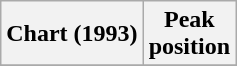<table class="wikitable plainrowheaders">
<tr>
<th scope="col">Chart (1993)</th>
<th scope="col">Peak<br>position</th>
</tr>
<tr>
</tr>
</table>
